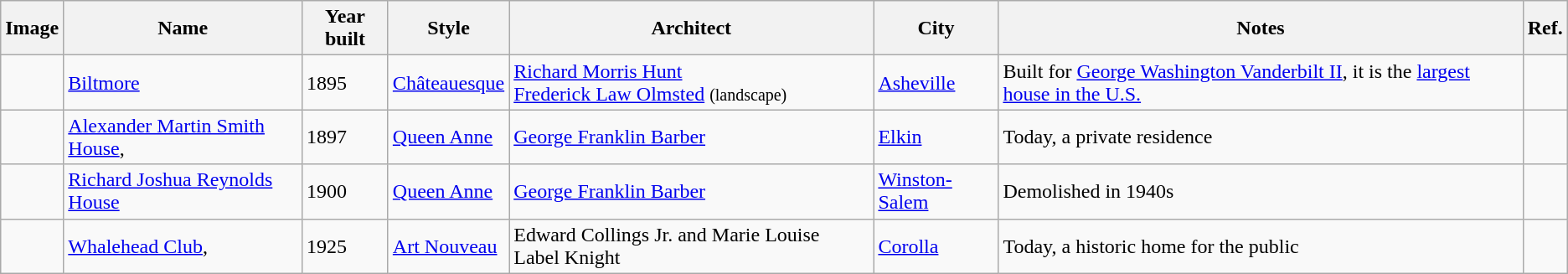<table class="sortable wikitable">
<tr>
<th>Image</th>
<th>Name</th>
<th>Year built</th>
<th>Style</th>
<th>Architect</th>
<th>City</th>
<th>Notes</th>
<th>Ref.</th>
</tr>
<tr>
<td style="text-align:center;"><br><small></small></td>
<td><a href='#'>Biltmore</a></td>
<td>1895</td>
<td><a href='#'>Châteauesque</a></td>
<td><a href='#'>Richard Morris Hunt</a><br><a href='#'>Frederick Law Olmsted</a> <small>(landscape)</small></td>
<td><a href='#'>Asheville</a></td>
<td>Built for <a href='#'>George Washington Vanderbilt II</a>, it is the <a href='#'>largest house in the U.S.</a></td>
<td></td>
</tr>
<tr>
<td></td>
<td><a href='#'>Alexander Martin Smith House</a>,</td>
<td>1897</td>
<td><a href='#'>Queen Anne</a></td>
<td><a href='#'>George Franklin Barber</a></td>
<td><a href='#'>Elkin</a></td>
<td>Today, a private residence</td>
<td></td>
</tr>
<tr>
<td></td>
<td><a href='#'>Richard Joshua Reynolds House</a></td>
<td>1900</td>
<td><a href='#'>Queen Anne</a></td>
<td><a href='#'>George Franklin Barber</a></td>
<td><a href='#'>Winston-Salem</a></td>
<td>Demolished in 1940s</td>
<td></td>
</tr>
<tr>
<td></td>
<td><a href='#'>Whalehead Club</a>,</td>
<td>1925</td>
<td><a href='#'>Art Nouveau</a></td>
<td>Edward Collings Jr. and Marie Louise Label Knight</td>
<td><a href='#'>Corolla</a></td>
<td>Today, a historic home for the public</td>
<td></td>
</tr>
</table>
